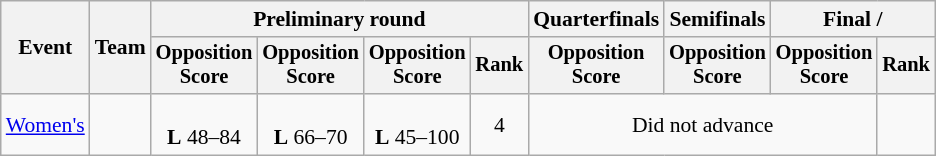<table class=wikitable style=font-size:90%;text-align:center>
<tr>
<th rowspan=2>Event</th>
<th rowspan=2>Team</th>
<th colspan=4>Preliminary round</th>
<th>Quarterfinals</th>
<th>Semifinals</th>
<th colspan=2>Final / </th>
</tr>
<tr style=font-size:95%>
<th>Opposition<br>Score</th>
<th>Opposition<br>Score</th>
<th>Opposition<br>Score</th>
<th>Rank</th>
<th>Opposition<br>Score</th>
<th>Opposition<br>Score</th>
<th>Opposition<br>Score</th>
<th>Rank</th>
</tr>
<tr>
<td align=left><a href='#'>Women's</a></td>
<td align=left></td>
<td><br><strong>L</strong> 48–84</td>
<td><br><strong>L</strong> 66–70</td>
<td><br><strong>L</strong> 45–100</td>
<td>4</td>
<td colspan=3>Did not advance</td>
<td></td>
</tr>
</table>
